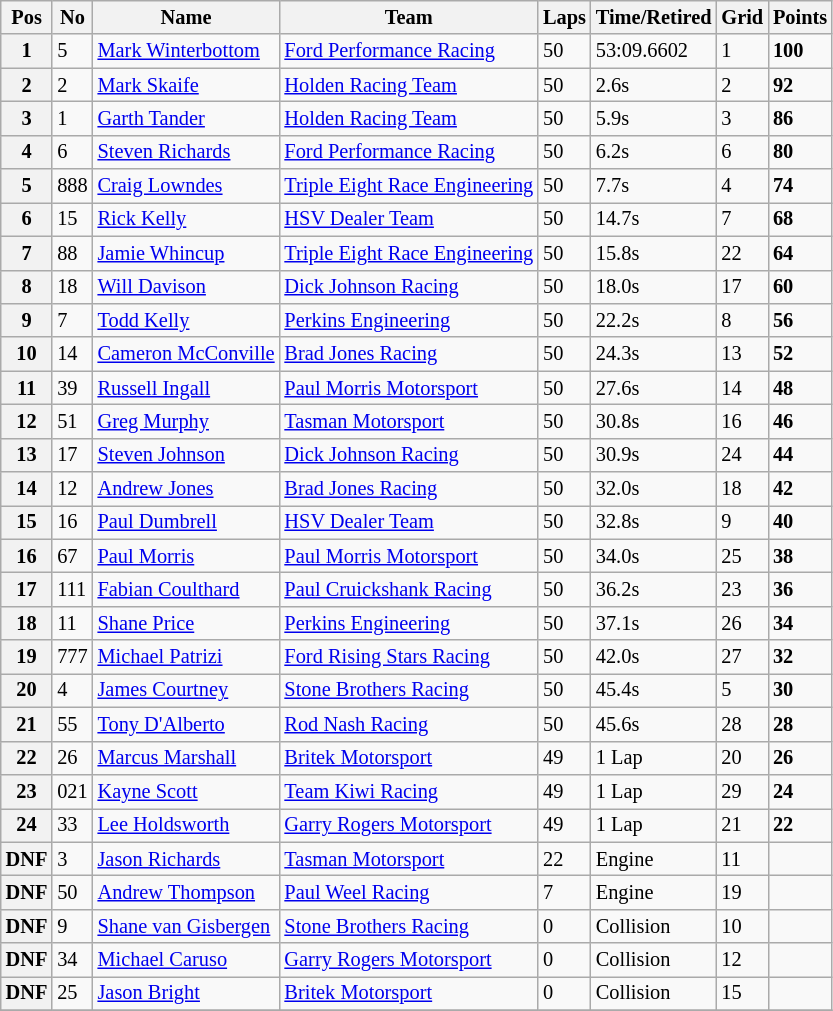<table class="wikitable" style="font-size: 85%;">
<tr>
<th>Pos</th>
<th>No</th>
<th>Name</th>
<th>Team</th>
<th>Laps</th>
<th>Time/Retired</th>
<th>Grid</th>
<th>Points</th>
</tr>
<tr>
<th>1</th>
<td>5</td>
<td> <a href='#'>Mark Winterbottom</a></td>
<td><a href='#'>Ford Performance Racing</a></td>
<td>50</td>
<td>53:09.6602</td>
<td>1</td>
<td><strong>100</strong></td>
</tr>
<tr>
<th>2</th>
<td>2</td>
<td> <a href='#'>Mark Skaife</a></td>
<td><a href='#'>Holden Racing Team</a></td>
<td>50</td>
<td>2.6s</td>
<td>2</td>
<td><strong>92</strong></td>
</tr>
<tr>
<th>3</th>
<td>1</td>
<td> <a href='#'>Garth Tander</a></td>
<td><a href='#'>Holden Racing Team</a></td>
<td>50</td>
<td>5.9s</td>
<td>3</td>
<td><strong>86</strong></td>
</tr>
<tr>
<th>4</th>
<td>6</td>
<td> <a href='#'>Steven Richards</a></td>
<td><a href='#'>Ford Performance Racing</a></td>
<td>50</td>
<td>6.2s</td>
<td>6</td>
<td><strong>80</strong></td>
</tr>
<tr>
<th>5</th>
<td>888</td>
<td> <a href='#'>Craig Lowndes</a></td>
<td><a href='#'>Triple Eight Race Engineering</a></td>
<td>50</td>
<td>7.7s</td>
<td>4</td>
<td><strong>74</strong></td>
</tr>
<tr>
<th>6</th>
<td>15</td>
<td> <a href='#'>Rick Kelly</a></td>
<td><a href='#'>HSV Dealer Team</a></td>
<td>50</td>
<td>14.7s</td>
<td>7</td>
<td><strong>68</strong></td>
</tr>
<tr>
<th>7</th>
<td>88</td>
<td> <a href='#'>Jamie Whincup</a></td>
<td><a href='#'>Triple Eight Race Engineering</a></td>
<td>50</td>
<td>15.8s</td>
<td>22</td>
<td><strong>64</strong></td>
</tr>
<tr>
<th>8</th>
<td>18</td>
<td> <a href='#'>Will Davison</a></td>
<td><a href='#'>Dick Johnson Racing</a></td>
<td>50</td>
<td>18.0s</td>
<td>17</td>
<td><strong>60</strong></td>
</tr>
<tr>
<th>9</th>
<td>7</td>
<td> <a href='#'>Todd Kelly</a></td>
<td><a href='#'>Perkins Engineering</a></td>
<td>50</td>
<td>22.2s</td>
<td>8</td>
<td><strong>56</strong></td>
</tr>
<tr>
<th>10</th>
<td>14</td>
<td> <a href='#'>Cameron McConville</a></td>
<td><a href='#'>Brad Jones Racing</a></td>
<td>50</td>
<td>24.3s</td>
<td>13</td>
<td><strong>52</strong></td>
</tr>
<tr>
<th>11</th>
<td>39</td>
<td> <a href='#'>Russell Ingall</a></td>
<td><a href='#'>Paul Morris Motorsport</a></td>
<td>50</td>
<td>27.6s</td>
<td>14</td>
<td><strong>48</strong></td>
</tr>
<tr>
<th>12</th>
<td>51</td>
<td> <a href='#'>Greg Murphy</a></td>
<td><a href='#'>Tasman Motorsport</a></td>
<td>50</td>
<td>30.8s</td>
<td>16</td>
<td><strong>46</strong></td>
</tr>
<tr>
<th>13</th>
<td>17</td>
<td> <a href='#'>Steven Johnson</a></td>
<td><a href='#'>Dick Johnson Racing</a></td>
<td>50</td>
<td>30.9s</td>
<td>24</td>
<td><strong>44</strong></td>
</tr>
<tr>
<th>14</th>
<td>12</td>
<td> <a href='#'>Andrew Jones</a></td>
<td><a href='#'>Brad Jones Racing</a></td>
<td>50</td>
<td>32.0s</td>
<td>18</td>
<td><strong>42</strong></td>
</tr>
<tr>
<th>15</th>
<td>16</td>
<td> <a href='#'>Paul Dumbrell</a></td>
<td><a href='#'>HSV Dealer Team</a></td>
<td>50</td>
<td>32.8s</td>
<td>9</td>
<td><strong>40</strong></td>
</tr>
<tr>
<th>16</th>
<td>67</td>
<td> <a href='#'>Paul Morris</a></td>
<td><a href='#'>Paul Morris Motorsport</a></td>
<td>50</td>
<td>34.0s</td>
<td>25</td>
<td><strong>38</strong></td>
</tr>
<tr>
<th>17</th>
<td>111</td>
<td> <a href='#'>Fabian Coulthard</a></td>
<td><a href='#'>Paul Cruickshank Racing</a></td>
<td>50</td>
<td>36.2s</td>
<td>23</td>
<td><strong>36</strong></td>
</tr>
<tr>
<th>18</th>
<td>11</td>
<td> <a href='#'>Shane Price</a></td>
<td><a href='#'>Perkins Engineering</a></td>
<td>50</td>
<td>37.1s</td>
<td>26</td>
<td><strong>34</strong></td>
</tr>
<tr>
<th>19</th>
<td>777</td>
<td> <a href='#'>Michael Patrizi</a></td>
<td><a href='#'>Ford Rising Stars Racing</a></td>
<td>50</td>
<td>42.0s</td>
<td>27</td>
<td><strong>32</strong></td>
</tr>
<tr>
<th>20</th>
<td>4</td>
<td> <a href='#'>James Courtney</a></td>
<td><a href='#'>Stone Brothers Racing</a></td>
<td>50</td>
<td>45.4s</td>
<td>5</td>
<td><strong>30</strong></td>
</tr>
<tr>
<th>21</th>
<td>55</td>
<td> <a href='#'>Tony D'Alberto</a></td>
<td><a href='#'>Rod Nash Racing</a></td>
<td>50</td>
<td>45.6s</td>
<td>28</td>
<td><strong>28</strong></td>
</tr>
<tr>
<th>22</th>
<td>26</td>
<td> <a href='#'>Marcus Marshall</a></td>
<td><a href='#'>Britek Motorsport</a></td>
<td>49</td>
<td> 1 Lap</td>
<td>20</td>
<td><strong>26</strong></td>
</tr>
<tr>
<th>23</th>
<td>021</td>
<td> <a href='#'>Kayne Scott</a></td>
<td><a href='#'>Team Kiwi Racing</a></td>
<td>49</td>
<td> 1 Lap</td>
<td>29</td>
<td><strong>24</strong></td>
</tr>
<tr>
<th>24</th>
<td>33</td>
<td> <a href='#'>Lee Holdsworth</a></td>
<td><a href='#'>Garry Rogers Motorsport</a></td>
<td>49</td>
<td> 1 Lap</td>
<td>21</td>
<td><strong>22</strong></td>
</tr>
<tr>
<th>DNF</th>
<td>3</td>
<td> <a href='#'>Jason Richards</a></td>
<td><a href='#'>Tasman Motorsport</a></td>
<td>22</td>
<td>Engine</td>
<td>11</td>
<td></td>
</tr>
<tr>
<th>DNF</th>
<td>50</td>
<td> <a href='#'>Andrew Thompson</a></td>
<td><a href='#'>Paul Weel Racing</a></td>
<td>7</td>
<td>Engine</td>
<td>19</td>
<td></td>
</tr>
<tr>
<th>DNF</th>
<td>9</td>
<td> <a href='#'>Shane van Gisbergen</a></td>
<td><a href='#'>Stone Brothers Racing</a></td>
<td>0</td>
<td>Collision</td>
<td>10</td>
<td></td>
</tr>
<tr>
<th>DNF</th>
<td>34</td>
<td> <a href='#'>Michael Caruso</a></td>
<td><a href='#'>Garry Rogers Motorsport</a></td>
<td>0</td>
<td>Collision</td>
<td>12</td>
<td></td>
</tr>
<tr>
<th>DNF</th>
<td>25</td>
<td> <a href='#'>Jason Bright</a></td>
<td><a href='#'>Britek Motorsport</a></td>
<td>0</td>
<td>Collision</td>
<td>15</td>
<td></td>
</tr>
<tr>
</tr>
</table>
